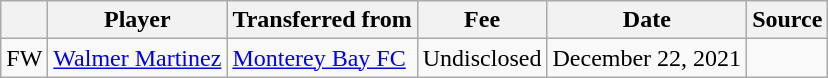<table class="wikitable plainrowheaders sortable">
<tr>
<th align="center"></th>
<th>Player</th>
<th>Transferred from</th>
<th>Fee</th>
<th>Date</th>
<th>Source</th>
</tr>
<tr>
<td>FW</td>
<td> <a href='#'>Walmer Martinez</a></td>
<td><a href='#'>Monterey Bay FC</a></td>
<td>Undisclosed</td>
<td>December 22, 2021</td>
<td></td>
</tr>
</table>
